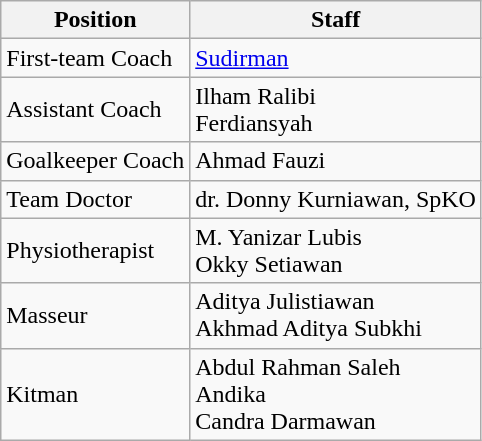<table class="wikitable">
<tr>
<th>Position</th>
<th>Staff</th>
</tr>
<tr>
<td>First-team Coach</td>
<td> <a href='#'>Sudirman</a></td>
</tr>
<tr>
<td>Assistant Coach</td>
<td> Ilham Ralibi <br>  Ferdiansyah</td>
</tr>
<tr>
<td>Goalkeeper Coach</td>
<td> Ahmad Fauzi</td>
</tr>
<tr>
<td>Team Doctor</td>
<td> dr. Donny Kurniawan, SpKO</td>
</tr>
<tr>
<td>Physiotherapist</td>
<td> M. Yanizar Lubis <br>  Okky Setiawan</td>
</tr>
<tr>
<td>Masseur</td>
<td> Aditya Julistiawan <br>  Akhmad Aditya Subkhi</td>
</tr>
<tr>
<td>Kitman</td>
<td> Abdul Rahman Saleh <br>  Andika <br>  Candra Darmawan</td>
</tr>
</table>
